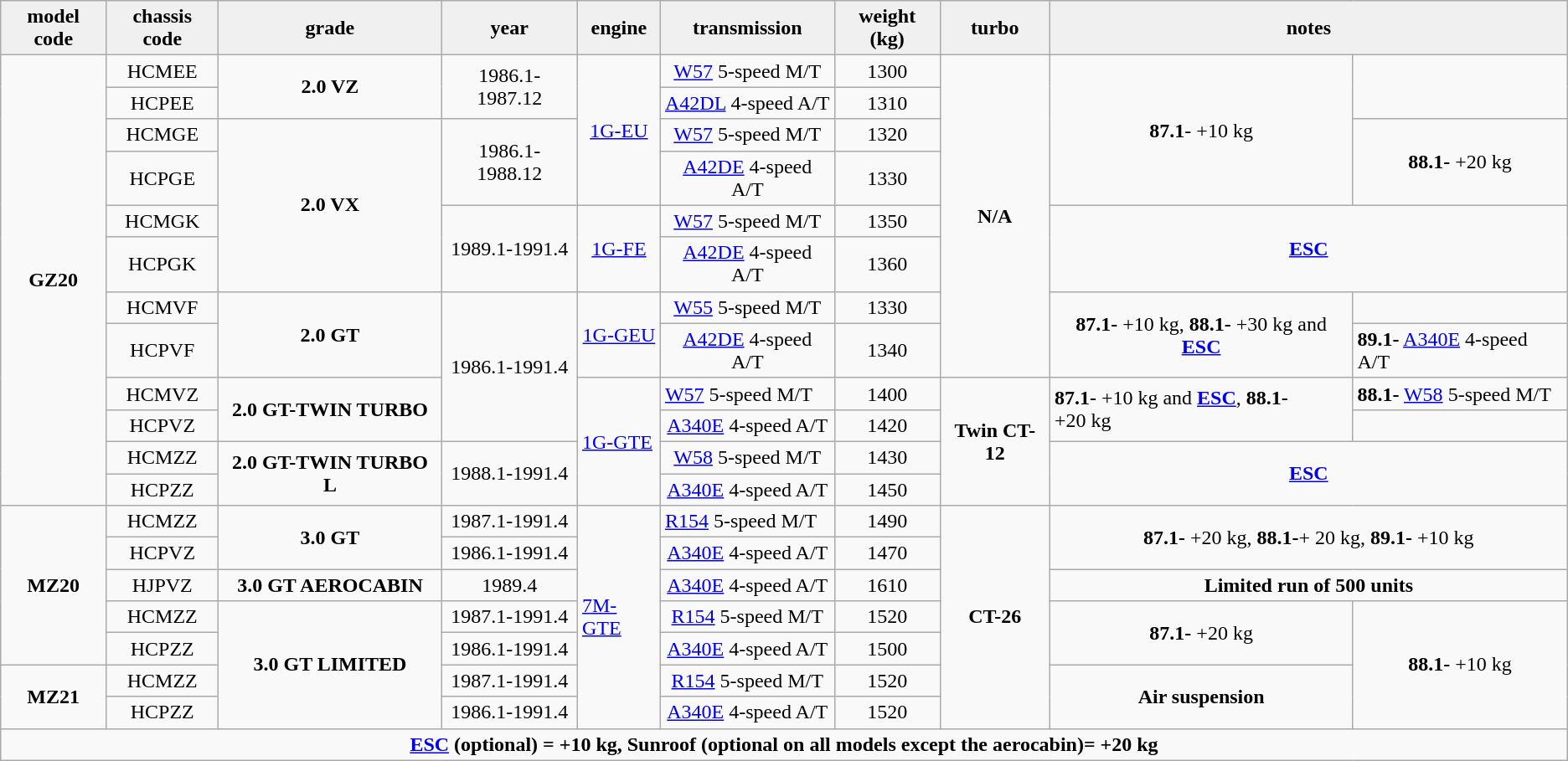<table class="wikitable" style="text-align:left">
<tr style="text-align:center; background:#f0f0f0;">
<td><strong>model code</strong></td>
<td><strong>chassis code</strong></td>
<td><strong>grade</strong></td>
<td><strong>year</strong></td>
<td><strong>engine</strong></td>
<td><strong>transmission</strong></td>
<td><strong>weight (kg)</strong></td>
<td><strong>turbo</strong></td>
<td colspan="2"><strong>notes</strong></td>
</tr>
<tr>
<td rowspan="12" style="text-align:center;"><strong>GZ20</strong></td>
<td style="text-align:center;">HCMEE</td>
<td rowspan="2" style="text-align:center;"><strong>2.0 VZ</strong></td>
<td style="text-align:center;" rowspan="2">1986.1-1987.12</td>
<td rowspan="4" style="text-align:center;"><a href='#'>1G-EU</a></td>
<td style="text-align:center;"><a href='#'>W57</a> 5-speed M/T</td>
<td style="text-align:center;">1300</td>
<td style="text-align:center;" rowspan="8"><strong>N/A</strong></td>
<td style="text-align:center;" rowspan="4"><strong>87.1</strong>- +10 kg</td>
</tr>
<tr>
<td style="text-align:center;">HCPEE</td>
<td style="text-align:center;"><a href='#'>A42DL</a> 4-speed A/T</td>
<td style="text-align:center;">1310</td>
</tr>
<tr>
<td style="text-align:center;">HCMGE</td>
<td rowspan="4" style="text-align:center;"><strong>2.0 VX</strong></td>
<td rowspan="2" style="text-align:center;">1986.1-1988.12</td>
<td style="text-align:center;"><a href='#'>W57</a> 5-speed M/T</td>
<td style="text-align:center;">1320</td>
<td rowspan="2" style="text-align:center;"><strong>88.1-</strong> +20 kg</td>
</tr>
<tr>
<td style="text-align:center;">HCPGE</td>
<td style="text-align:center;"><a href='#'>A42DE</a> 4-speed A/T</td>
<td style="text-align:center;">1330</td>
</tr>
<tr>
<td style="text-align:center;">HCMGK</td>
<td rowspan="2" style="text-align:center;">1989.1-1991.4</td>
<td rowspan="2" style="text-align:center;"><a href='#'>1G-FE</a></td>
<td style="text-align:center;"><a href='#'>W57</a> 5-speed M/T</td>
<td style="text-align:center;">1350</td>
<td style="text-align:center;" colspan="2" rowspan="2"><strong><a href='#'>ESC</a></strong></td>
</tr>
<tr>
<td style="text-align:center;">HCPGK</td>
<td style="text-align:center;"><a href='#'>A42DE</a> 4-speed A/T</td>
<td style="text-align:center;">1360</td>
</tr>
<tr>
<td style="text-align:center;">HCMVF</td>
<td rowspan="2" style="text-align:center;"><strong>2.0 GT</strong></td>
<td rowspan="4" style="text-align:center;">1986.1-1991.4</td>
<td rowspan="2" style="text-align:center;"><a href='#'>1G-GEU</a></td>
<td style="text-align:center;"><a href='#'>W55</a> 5-speed M/T</td>
<td style="text-align:center;">1330</td>
<td style="text-align:center;" rowspan="2"><strong>87.1-</strong> +10 kg, <strong>88.1-</strong> +30 kg and <strong><a href='#'>ESC</a></strong></td>
</tr>
<tr>
<td style="text-align:center;">HCPVF</td>
<td style="text-align:center;"><a href='#'>A42DE</a> 4-speed A/T</td>
<td style="text-align:center;">1340</td>
<td><strong>89.1-</strong> <a href='#'>A340E</a> 4-speed A/T</td>
</tr>
<tr>
<td style="text-align:center;">HCMVZ</td>
<td rowspan="2" style="text-align:center;"><strong>2.0 GT-TWIN TURBO</strong></td>
<td rowspan="4"><a href='#'>1G-GTE</a></td>
<td><a href='#'>W57</a> 5-speed M/T</td>
<td style="text-align:center;">1400</td>
<td rowspan="4" style="text-align:center;"><strong>Twin CT-12</strong></td>
<td rowspan="2"><strong>87.1-</strong> +10 kg and <strong><a href='#'>ESC</a></strong>, <strong>88.1-</strong> +20 kg</td>
<td><strong>88.1-</strong> <a href='#'>W58</a> 5-speed M/T</td>
</tr>
<tr>
<td style="text-align:center;">HCPVZ</td>
<td style="text-align:center;"><a href='#'>A340E</a> 4-speed A/T</td>
<td style="text-align:center;">1420</td>
<td></td>
</tr>
<tr>
<td style="text-align:center;">HCMZZ</td>
<td rowspan="2" style="text-align:center;"><strong>2.0 GT-TWIN TURBO L</strong></td>
<td rowspan="2" style="text-align:center;">1988.1-1991.4</td>
<td style="text-align:center;"><a href='#'>W58</a> 5-speed M/T</td>
<td style="text-align:center;">1430</td>
<td style="text-align:center;" colspan="2" rowspan="2"><strong><a href='#'>ESC</a></strong></td>
</tr>
<tr>
<td style="text-align:center;">HCPZZ</td>
<td style="text-align:center;"><a href='#'>A340E</a> 4-speed A/T</td>
<td style="text-align:center;">1450</td>
</tr>
<tr>
<td rowspan="5" style="text-align:center;"><strong>MZ20</strong></td>
<td style="text-align:center;">HCMZZ</td>
<td rowspan="2" style="text-align:center;"><strong>3.0 GT</strong></td>
<td style="text-align:center;">1987.1-1991.4</td>
<td rowspan="7"><a href='#'>7M-GTE</a></td>
<td><a href='#'>R154</a> 5-speed M/T</td>
<td style="text-align:center;">1490</td>
<td rowspan="7" style="text-align:center;"><strong>CT-26</strong></td>
<td rowspan="2" colspan="2" style="text-align:center;"><strong>87.1-</strong> +20 kg, <strong>88.1-</strong>+ 20 kg, <strong>89.1-</strong> +10 kg</td>
</tr>
<tr>
<td style="text-align:center;">HCPVZ</td>
<td style="text-align:center;">1986.1-1991.4</td>
<td style="text-align:center;"><a href='#'>A340E</a> 4-speed A/T</td>
<td style="text-align:center;">1470</td>
</tr>
<tr>
<td style="text-align:center;">HJPVZ</td>
<td style="text-align:center;"><strong>3.0 GT AEROCABIN</strong></td>
<td style="text-align:center;">1989.4</td>
<td style="text-align:center;"><a href='#'>A340E</a> 4-speed A/T</td>
<td style="text-align:center;">1610</td>
<td colspan="2" style="text-align:center;"><strong>Limited run of 500 units</strong></td>
</tr>
<tr>
<td style="text-align:center;">HCMZZ</td>
<td rowspan="4" style="text-align:center;"><strong>3.0 GT LIMITED</strong></td>
<td style="text-align:center;">1987.1-1991.4</td>
<td style="text-align:center;"><a href='#'>R154</a> 5-speed M/T</td>
<td style="text-align:center;">1520</td>
<td style="text-align:center;" rowspan="2"><strong>87.1-</strong> +20 kg</td>
<td style="text-align:center;" rowspan="4"><strong>88.1-</strong> +10 kg</td>
</tr>
<tr>
<td style="text-align:center;">HCPZZ</td>
<td style="text-align:center;">1986.1-1991.4</td>
<td style="text-align:center;"><a href='#'>A340E</a> 4-speed A/T</td>
<td style="text-align:center;">1500</td>
</tr>
<tr>
<td rowspan="2" style="text-align:center;"><strong>MZ21</strong></td>
<td style="text-align:center;">HCMZZ</td>
<td style="text-align:center;">1987.1-1991.4</td>
<td style="text-align:center;"><a href='#'>R154</a> 5-speed M/T</td>
<td style="text-align:center;">1520</td>
<td rowspan="2" style="text-align:center;"><strong>Air suspension</strong></td>
</tr>
<tr>
<td style="text-align:center;">HCPZZ</td>
<td style="text-align:center;">1986.1-1991.4</td>
<td style="text-align:center;"><a href='#'>A340E</a> 4-speed A/T</td>
<td style="text-align:center;">1520</td>
</tr>
<tr>
<td style="text-align:center;" colspan="10"><strong><a href='#'>ESC</a> (optional) = +10 kg, Sunroof (optional on all models except the aerocabin)= +20 kg</strong></td>
</tr>
</table>
